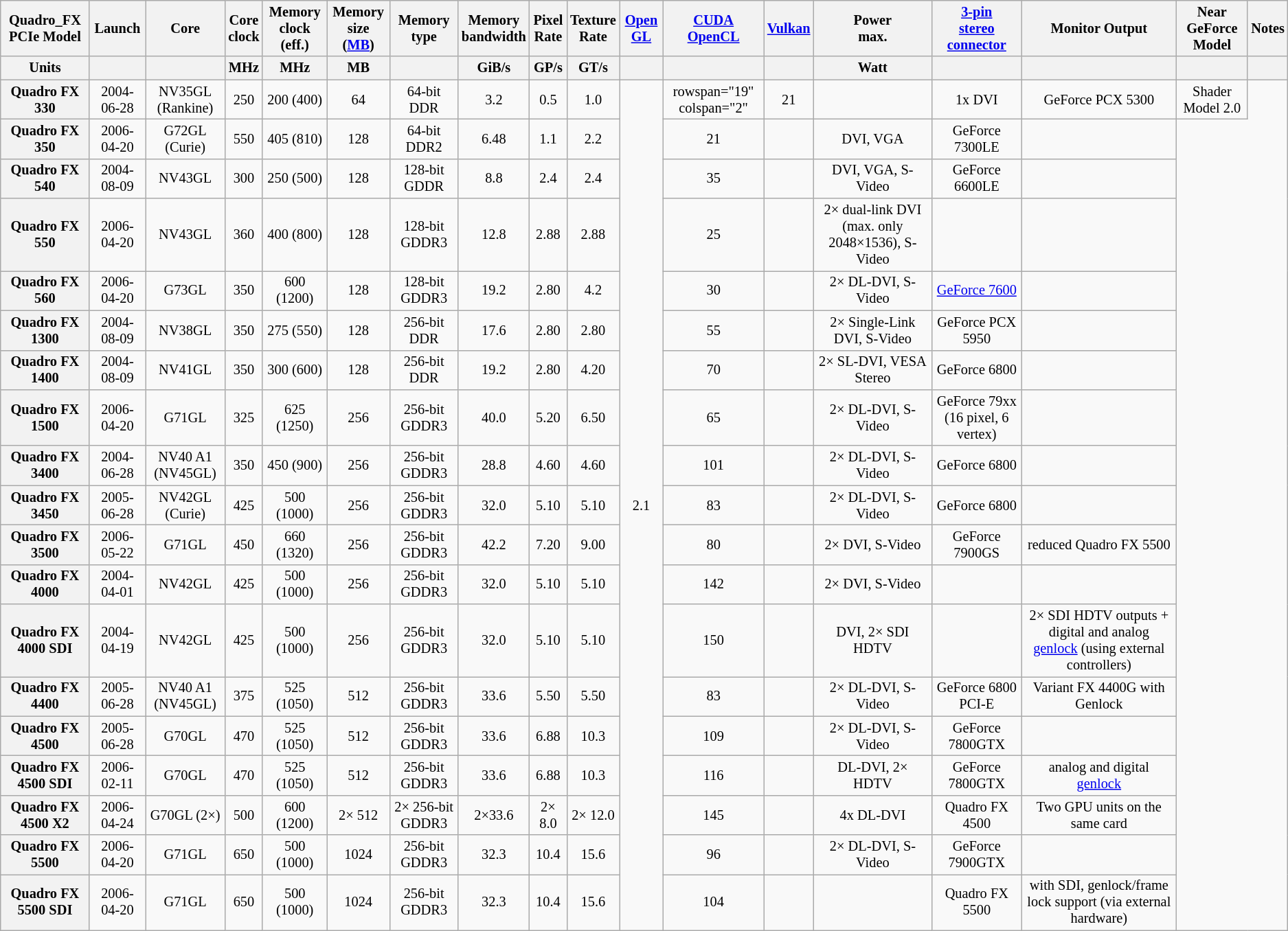<table class="wikitable sortable" style="font-size:85%; text-align: center;">
<tr>
<th>Quadro_FX<br>PCIe Model</th>
<th>Launch</th>
<th>Core</th>
<th>Core<br>clock<br></th>
<th>Memory clock<br> (eff.)</th>
<th>Memory size<br>(<a href='#'>MB</a>)</th>
<th>Memory type</th>
<th>Memory<br>bandwidth<br></th>
<th>Pixel<br>Rate</th>
<th>Texture<br>Rate</th>
<th><a href='#'>Open GL</a></th>
<th><a href='#'>CUDA</a> <br> <a href='#'>OpenCL</a></th>
<th><a href='#'>Vulkan</a></th>
<th>Power<br>max.<br></th>
<th><a href='#'>3-pin<br>stereo<br>connector</a></th>
<th>Monitor Output</th>
<th>Near GeForce Model</th>
<th>Notes</th>
</tr>
<tr>
<th>Units</th>
<th></th>
<th></th>
<th>MHz</th>
<th>MHz</th>
<th>MB</th>
<th></th>
<th>GiB/s</th>
<th>GP/s</th>
<th>GT/s</th>
<th></th>
<th></th>
<th></th>
<th>Watt</th>
<th></th>
<th></th>
<th></th>
<th></th>
</tr>
<tr>
<th>Quadro FX 330</th>
<td>2004-06-28</td>
<td>NV35GL (Rankine)</td>
<td>250</td>
<td>200 (400)</td>
<td>64</td>
<td>64-bit DDR</td>
<td>3.2</td>
<td>0.5</td>
<td>1.0</td>
<td rowspan="19">2.1</td>
<td>rowspan="19" colspan="2" </td>
<td>21</td>
<td></td>
<td>1x DVI</td>
<td>GeForce PCX 5300</td>
<td>Shader Model 2.0</td>
</tr>
<tr>
<th>Quadro FX 350</th>
<td>2006-04-20</td>
<td>G72GL (Curie)</td>
<td>550</td>
<td>405 (810)</td>
<td>128</td>
<td>64-bit DDR2</td>
<td>6.48</td>
<td>1.1</td>
<td>2.2</td>
<td>21</td>
<td></td>
<td>DVI, VGA</td>
<td>GeForce 7300LE</td>
<td></td>
</tr>
<tr>
<th>Quadro FX 540</th>
<td>2004-08-09</td>
<td>NV43GL</td>
<td>300</td>
<td>250 (500)</td>
<td>128</td>
<td>128-bit GDDR</td>
<td>8.8</td>
<td>2.4</td>
<td>2.4</td>
<td>35</td>
<td></td>
<td>DVI, VGA, S-Video</td>
<td>GeForce 6600LE</td>
<td></td>
</tr>
<tr>
<th>Quadro FX 550</th>
<td>2006-04-20</td>
<td>NV43GL</td>
<td>360</td>
<td>400 (800)</td>
<td>128</td>
<td>128-bit GDDR3</td>
<td>12.8</td>
<td>2.88</td>
<td>2.88</td>
<td>25</td>
<td></td>
<td>2× dual-link DVI (max. only 2048×1536), S-Video</td>
<td></td>
<td></td>
</tr>
<tr>
<th>Quadro FX 560</th>
<td>2006-04-20</td>
<td>G73GL</td>
<td>350</td>
<td>600 (1200)</td>
<td>128</td>
<td>128-bit GDDR3</td>
<td>19.2</td>
<td>2.80</td>
<td>4.2</td>
<td>30</td>
<td></td>
<td>2× DL-DVI, S-Video</td>
<td><a href='#'>GeForce 7600</a></td>
<td></td>
</tr>
<tr>
<th>Quadro FX 1300</th>
<td>2004-08-09</td>
<td>NV38GL</td>
<td>350</td>
<td>275 (550)</td>
<td>128</td>
<td>256-bit DDR</td>
<td>17.6</td>
<td>2.80</td>
<td>2.80</td>
<td>55</td>
<td></td>
<td>2× Single-Link DVI, S-Video</td>
<td>GeForce PCX 5950</td>
<td></td>
</tr>
<tr>
<th>Quadro FX 1400</th>
<td>2004-08-09</td>
<td>NV41GL</td>
<td>350</td>
<td>300 (600)</td>
<td>128</td>
<td>256-bit DDR</td>
<td>19.2</td>
<td>2.80</td>
<td>4.20</td>
<td>70</td>
<td></td>
<td>2× SL-DVI, VESA Stereo</td>
<td>GeForce 6800</td>
<td></td>
</tr>
<tr>
<th>Quadro FX 1500</th>
<td>2006-04-20</td>
<td>G71GL</td>
<td>325</td>
<td>625 (1250)</td>
<td>256</td>
<td>256-bit GDDR3</td>
<td>40.0</td>
<td>5.20</td>
<td>6.50</td>
<td>65</td>
<td></td>
<td>2× DL-DVI, S-Video</td>
<td>GeForce 79xx (16 pixel, 6 vertex)</td>
<td></td>
</tr>
<tr>
<th>Quadro FX 3400</th>
<td>2004-06-28</td>
<td>NV40 A1 (NV45GL)</td>
<td>350</td>
<td>450 (900)</td>
<td>256</td>
<td>256-bit GDDR3</td>
<td>28.8</td>
<td>4.60</td>
<td>4.60</td>
<td>101</td>
<td></td>
<td>2× DL-DVI, S-Video</td>
<td>GeForce 6800</td>
<td></td>
</tr>
<tr>
<th>Quadro FX 3450</th>
<td>2005-06-28</td>
<td>NV42GL (Curie)</td>
<td>425</td>
<td>500 (1000)</td>
<td>256</td>
<td>256-bit GDDR3</td>
<td>32.0</td>
<td>5.10</td>
<td>5.10</td>
<td>83</td>
<td></td>
<td>2× DL-DVI, S-Video</td>
<td>GeForce 6800</td>
<td></td>
</tr>
<tr>
<th>Quadro FX 3500</th>
<td>2006-05-22</td>
<td>G71GL</td>
<td>450</td>
<td>660 (1320)</td>
<td>256</td>
<td>256-bit GDDR3</td>
<td>42.2</td>
<td>7.20</td>
<td>9.00</td>
<td>80</td>
<td></td>
<td>2× DVI, S-Video</td>
<td>GeForce 7900GS</td>
<td>reduced Quadro FX 5500</td>
</tr>
<tr>
<th>Quadro FX 4000</th>
<td>2004-04-01</td>
<td>NV42GL</td>
<td>425</td>
<td>500 (1000)</td>
<td>256</td>
<td>256-bit GDDR3</td>
<td>32.0</td>
<td>5.10</td>
<td>5.10</td>
<td>142</td>
<td></td>
<td>2× DVI, S-Video</td>
<td></td>
<td></td>
</tr>
<tr>
<th>Quadro FX 4000 SDI</th>
<td>2004-04-19</td>
<td>NV42GL</td>
<td>425</td>
<td>500 (1000)</td>
<td>256</td>
<td>256-bit GDDR3</td>
<td>32.0</td>
<td>5.10</td>
<td>5.10</td>
<td>150</td>
<td></td>
<td>DVI, 2× SDI HDTV</td>
<td></td>
<td>2× SDI HDTV outputs + digital and analog <a href='#'>genlock</a> (using external controllers)</td>
</tr>
<tr>
<th>Quadro FX 4400</th>
<td>2005-06-28</td>
<td>NV40 A1 (NV45GL)</td>
<td>375</td>
<td>525 (1050)</td>
<td>512</td>
<td>256-bit GDDR3</td>
<td>33.6</td>
<td>5.50</td>
<td>5.50</td>
<td>83</td>
<td></td>
<td>2× DL-DVI, S-Video</td>
<td>GeForce 6800 PCI-E</td>
<td>Variant FX 4400G with Genlock</td>
</tr>
<tr>
<th>Quadro FX 4500</th>
<td>2005-06-28</td>
<td>G70GL</td>
<td>470</td>
<td>525 (1050)</td>
<td>512</td>
<td>256-bit GDDR3</td>
<td>33.6</td>
<td>6.88</td>
<td>10.3</td>
<td>109</td>
<td></td>
<td>2× DL-DVI, S-Video</td>
<td>GeForce 7800GTX</td>
<td></td>
</tr>
<tr>
<th>Quadro FX 4500 SDI</th>
<td>2006-02-11</td>
<td>G70GL</td>
<td>470</td>
<td>525 (1050)</td>
<td>512</td>
<td>256-bit GDDR3</td>
<td>33.6</td>
<td>6.88</td>
<td>10.3</td>
<td>116</td>
<td></td>
<td>DL-DVI, 2× HDTV</td>
<td>GeForce 7800GTX</td>
<td>analog and digital <a href='#'>genlock</a></td>
</tr>
<tr>
<th>Quadro FX 4500 X2</th>
<td>2006-04-24</td>
<td>G70GL (2×)</td>
<td>500</td>
<td>600 (1200)</td>
<td>2× 512</td>
<td>2× 256-bit GDDR3</td>
<td>2×33.6</td>
<td>2× 8.0</td>
<td>2× 12.0</td>
<td>145</td>
<td></td>
<td>4x DL-DVI</td>
<td>Quadro FX 4500</td>
<td>Two GPU units on the same card</td>
</tr>
<tr>
<th>Quadro FX 5500</th>
<td>2006-04-20</td>
<td>G71GL</td>
<td>650</td>
<td>500 (1000)</td>
<td>1024</td>
<td>256-bit GDDR3</td>
<td>32.3</td>
<td>10.4</td>
<td>15.6</td>
<td>96</td>
<td></td>
<td>2× DL-DVI, S-Video</td>
<td>GeForce 7900GTX</td>
<td></td>
</tr>
<tr>
<th>Quadro FX 5500 SDI</th>
<td>2006-04-20</td>
<td>G71GL</td>
<td>650</td>
<td>500 (1000)</td>
<td>1024</td>
<td>256-bit GDDR3</td>
<td>32.3</td>
<td>10.4</td>
<td>15.6</td>
<td>104</td>
<td></td>
<td></td>
<td>Quadro FX 5500</td>
<td>with SDI, genlock/frame lock support (via external hardware)</td>
</tr>
</table>
